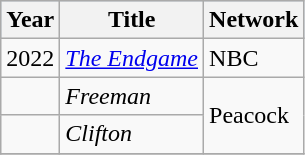<table class="wikitable">
<tr style="background:#b0c4de; text-align:center;">
<th>Year</th>
<th>Title</th>
<th>Network</th>
</tr>
<tr>
<td>2022</td>
<td><em><a href='#'>The Endgame</a></em></td>
<td>NBC</td>
</tr>
<tr>
<td></td>
<td><em>Freeman</em></td>
<td rowspan="2">Peacock</td>
</tr>
<tr>
<td></td>
<td><em>Clifton</em></td>
</tr>
<tr>
</tr>
</table>
